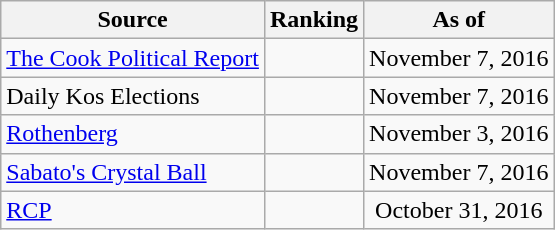<table class="wikitable" style="text-align:center">
<tr>
<th>Source</th>
<th>Ranking</th>
<th>As of</th>
</tr>
<tr>
<td align=left><a href='#'>The Cook Political Report</a></td>
<td></td>
<td>November 7, 2016</td>
</tr>
<tr>
<td align=left>Daily Kos Elections</td>
<td></td>
<td>November 7, 2016</td>
</tr>
<tr>
<td align=left><a href='#'>Rothenberg</a></td>
<td></td>
<td>November 3, 2016</td>
</tr>
<tr>
<td align=left><a href='#'>Sabato's Crystal Ball</a></td>
<td></td>
<td>November 7, 2016</td>
</tr>
<tr>
<td align="left"><a href='#'>RCP</a></td>
<td></td>
<td>October 31, 2016</td>
</tr>
</table>
